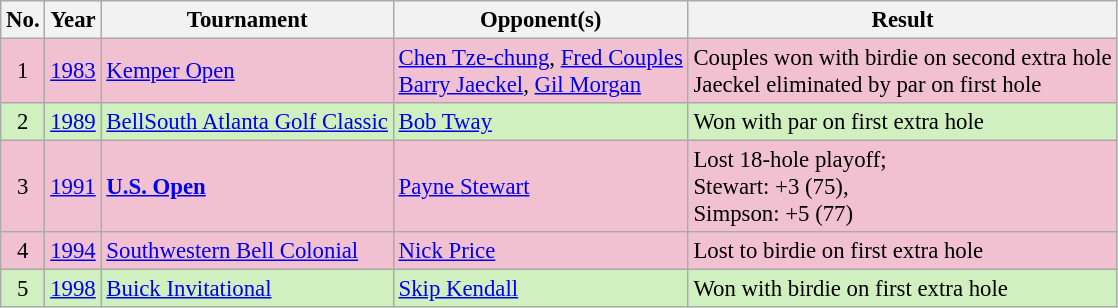<table class="wikitable" style="font-size:95%;">
<tr>
<th>No.</th>
<th>Year</th>
<th>Tournament</th>
<th>Opponent(s)</th>
<th>Result</th>
</tr>
<tr style="background:#F2C1D1;">
<td align=center>1</td>
<td><a href='#'>1983</a></td>
<td><a href='#'>Kemper Open</a></td>
<td> <a href='#'>Chen Tze-chung</a>,  <a href='#'>Fred Couples</a><br> <a href='#'>Barry Jaeckel</a>,  <a href='#'>Gil Morgan</a></td>
<td>Couples won with birdie on second extra hole<br>Jaeckel eliminated by par on first hole</td>
</tr>
<tr style="background:#D0F0C0;">
<td align=center>2</td>
<td><a href='#'>1989</a></td>
<td><a href='#'>BellSouth Atlanta Golf Classic</a></td>
<td> <a href='#'>Bob Tway</a></td>
<td>Won with par on first extra hole</td>
</tr>
<tr style="background:#F2C1D1;">
<td align=center>3</td>
<td><a href='#'>1991</a></td>
<td><strong><a href='#'>U.S. Open</a></strong></td>
<td> <a href='#'>Payne Stewart</a></td>
<td>Lost 18-hole playoff;<br>Stewart: +3 (75),<br>Simpson: +5 (77)</td>
</tr>
<tr style="background:#F2C1D1;">
<td align=center>4</td>
<td><a href='#'>1994</a></td>
<td><a href='#'>Southwestern Bell Colonial</a></td>
<td> <a href='#'>Nick Price</a></td>
<td>Lost to birdie on first extra hole</td>
</tr>
<tr style="background:#D0F0C0;">
<td align=center>5</td>
<td><a href='#'>1998</a></td>
<td><a href='#'>Buick Invitational</a></td>
<td> <a href='#'>Skip Kendall</a></td>
<td>Won with birdie on first extra hole</td>
</tr>
</table>
